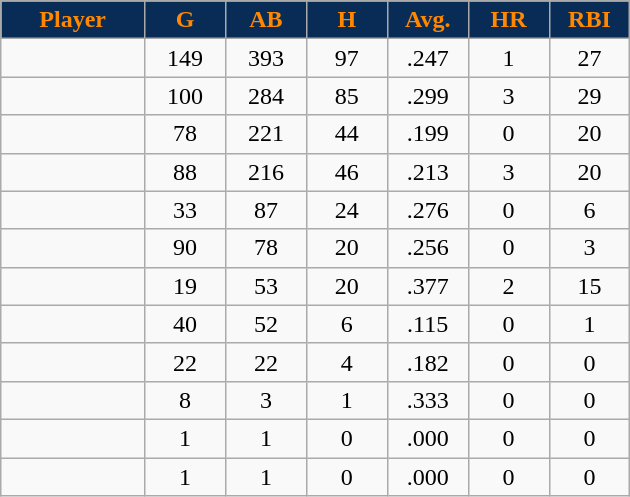<table class="wikitable sortable">
<tr>
<th style="background:#092c57;color:#FF8800;" width="16%">Player</th>
<th style="background:#092c57;color:#FF8800;" width="9%">G</th>
<th style="background:#092c57;color:#FF8800;" width="9%">AB</th>
<th style="background:#092c57;color:#FF8800;" width="9%">H</th>
<th style="background:#092c57;color:#FF8800;" width="9%">Avg.</th>
<th style="background:#092c57;color:#FF8800;" width="9%">HR</th>
<th style="background:#092c57;color:#FF8800;" width="9%">RBI</th>
</tr>
<tr align="center">
<td></td>
<td>149</td>
<td>393</td>
<td>97</td>
<td>.247</td>
<td>1</td>
<td>27</td>
</tr>
<tr align="center">
<td></td>
<td>100</td>
<td>284</td>
<td>85</td>
<td>.299</td>
<td>3</td>
<td>29</td>
</tr>
<tr align="center">
<td></td>
<td>78</td>
<td>221</td>
<td>44</td>
<td>.199</td>
<td>0</td>
<td>20</td>
</tr>
<tr align="center">
<td></td>
<td>88</td>
<td>216</td>
<td>46</td>
<td>.213</td>
<td>3</td>
<td>20</td>
</tr>
<tr align="center">
<td></td>
<td>33</td>
<td>87</td>
<td>24</td>
<td>.276</td>
<td>0</td>
<td>6</td>
</tr>
<tr align=center>
<td></td>
<td>90</td>
<td>78</td>
<td>20</td>
<td>.256</td>
<td>0</td>
<td>3</td>
</tr>
<tr align="center">
<td></td>
<td>19</td>
<td>53</td>
<td>20</td>
<td>.377</td>
<td>2</td>
<td>15</td>
</tr>
<tr align="center">
<td></td>
<td>40</td>
<td>52</td>
<td>6</td>
<td>.115</td>
<td>0</td>
<td>1</td>
</tr>
<tr align="center">
<td></td>
<td>22</td>
<td>22</td>
<td>4</td>
<td>.182</td>
<td>0</td>
<td>0</td>
</tr>
<tr align="center">
<td></td>
<td>8</td>
<td>3</td>
<td>1</td>
<td>.333</td>
<td>0</td>
<td>0</td>
</tr>
<tr align="center">
<td></td>
<td>1</td>
<td>1</td>
<td>0</td>
<td>.000</td>
<td>0</td>
<td>0</td>
</tr>
<tr align="center">
<td></td>
<td>1</td>
<td>1</td>
<td>0</td>
<td>.000</td>
<td>0</td>
<td>0</td>
</tr>
</table>
